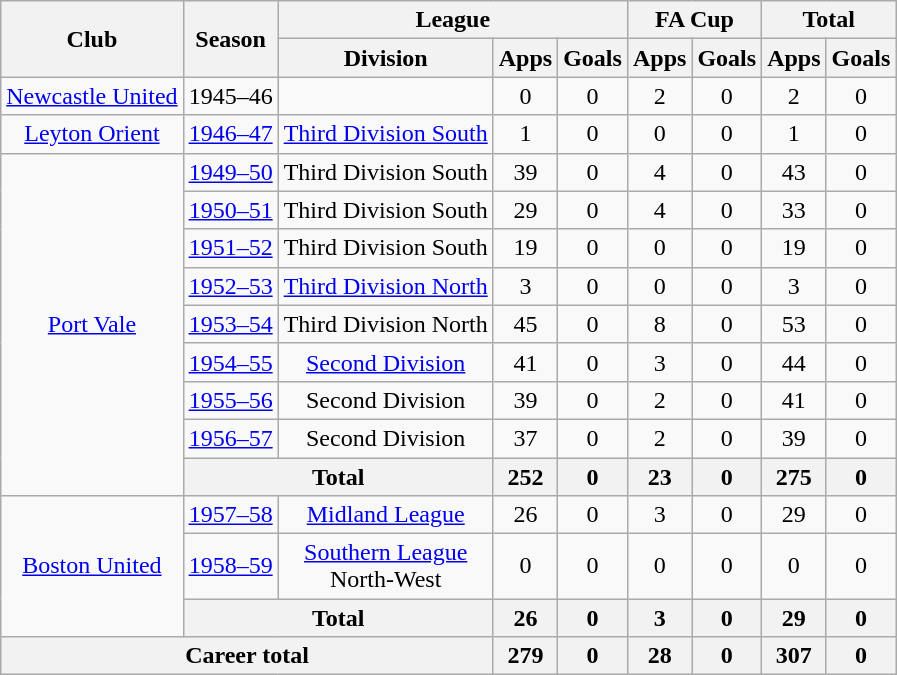<table class="wikitable" style="text-align: center;">
<tr>
<th rowspan="2">Club</th>
<th rowspan="2">Season</th>
<th colspan="3">League</th>
<th colspan="2">FA Cup</th>
<th colspan="2">Total</th>
</tr>
<tr>
<th>Division</th>
<th>Apps</th>
<th>Goals</th>
<th>Apps</th>
<th>Goals</th>
<th>Apps</th>
<th>Goals</th>
</tr>
<tr>
<td><a href='#'>Newcastle United</a></td>
<td>1945–46</td>
<td></td>
<td>0</td>
<td>0</td>
<td>2</td>
<td>0</td>
<td>2</td>
<td>0</td>
</tr>
<tr>
<td><a href='#'>Leyton Orient</a></td>
<td><a href='#'>1946–47</a></td>
<td><a href='#'>Third Division South</a></td>
<td>1</td>
<td>0</td>
<td>0</td>
<td>0</td>
<td>1</td>
<td>0</td>
</tr>
<tr>
<td rowspan="9"><a href='#'>Port Vale</a></td>
<td><a href='#'>1949–50</a></td>
<td>Third Division South</td>
<td>39</td>
<td>0</td>
<td>4</td>
<td>0</td>
<td>43</td>
<td>0</td>
</tr>
<tr>
<td><a href='#'>1950–51</a></td>
<td>Third Division South</td>
<td>29</td>
<td>0</td>
<td>4</td>
<td>0</td>
<td>33</td>
<td>0</td>
</tr>
<tr>
<td><a href='#'>1951–52</a></td>
<td>Third Division South</td>
<td>19</td>
<td>0</td>
<td>0</td>
<td>0</td>
<td>19</td>
<td>0</td>
</tr>
<tr>
<td><a href='#'>1952–53</a></td>
<td><a href='#'>Third Division North</a></td>
<td>3</td>
<td>0</td>
<td>0</td>
<td>0</td>
<td>3</td>
<td>0</td>
</tr>
<tr>
<td><a href='#'>1953–54</a></td>
<td>Third Division North</td>
<td>45</td>
<td>0</td>
<td>8</td>
<td>0</td>
<td>53</td>
<td>0</td>
</tr>
<tr>
<td><a href='#'>1954–55</a></td>
<td><a href='#'>Second Division</a></td>
<td>41</td>
<td>0</td>
<td>3</td>
<td>0</td>
<td>44</td>
<td>0</td>
</tr>
<tr>
<td><a href='#'>1955–56</a></td>
<td>Second Division</td>
<td>39</td>
<td>0</td>
<td>2</td>
<td>0</td>
<td>41</td>
<td>0</td>
</tr>
<tr>
<td><a href='#'>1956–57</a></td>
<td>Second Division</td>
<td>37</td>
<td>0</td>
<td>2</td>
<td>0</td>
<td>39</td>
<td>0</td>
</tr>
<tr>
<th colspan="2">Total</th>
<th>252</th>
<th>0</th>
<th>23</th>
<th>0</th>
<th>275</th>
<th>0</th>
</tr>
<tr>
<td rowspan="3"><a href='#'>Boston United</a></td>
<td><a href='#'>1957–58</a></td>
<td><a href='#'>Midland League</a></td>
<td>26</td>
<td>0</td>
<td>3</td>
<td>0</td>
<td>29</td>
<td>0</td>
</tr>
<tr>
<td><a href='#'>1958–59</a></td>
<td><a href='#'>Southern League</a><br>North-West</td>
<td>0</td>
<td>0</td>
<td>0</td>
<td>0</td>
<td>0</td>
<td>0</td>
</tr>
<tr>
<th colspan="2">Total</th>
<th>26</th>
<th>0</th>
<th>3</th>
<th>0</th>
<th>29</th>
<th>0</th>
</tr>
<tr>
<th colspan="3">Career total</th>
<th>279</th>
<th>0</th>
<th>28</th>
<th>0</th>
<th>307</th>
<th>0</th>
</tr>
</table>
